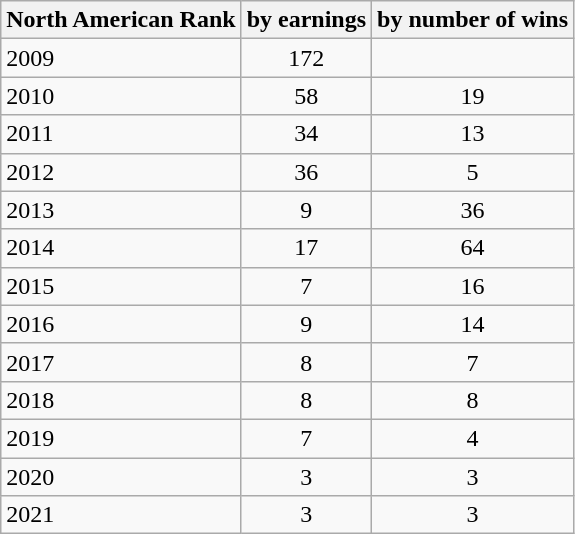<table class="wikitable sortable">
<tr>
<th>North American Rank</th>
<th>by earnings</th>
<th>by number of wins</th>
</tr>
<tr>
<td>2009</td>
<td style="text-align:center;">172</td>
<td></td>
</tr>
<tr>
<td>2010</td>
<td style="text-align:center;">58</td>
<td style="text-align:center;">19</td>
</tr>
<tr>
<td>2011</td>
<td style="text-align:center;">34</td>
<td style="text-align:center;">13</td>
</tr>
<tr>
<td>2012</td>
<td style="text-align:center;">36</td>
<td style="text-align:center;">5</td>
</tr>
<tr>
<td>2013</td>
<td style="text-align:center;">9</td>
<td style="text-align:center;">36</td>
</tr>
<tr>
<td>2014</td>
<td style="text-align:center;">17</td>
<td style="text-align:center;">64</td>
</tr>
<tr>
<td>2015</td>
<td style="text-align:center;">7</td>
<td style="text-align:center;">16</td>
</tr>
<tr>
<td>2016</td>
<td style="text-align:center;">9</td>
<td style="text-align:center;">14</td>
</tr>
<tr>
<td>2017</td>
<td style="text-align:center;">8</td>
<td style="text-align:center;">7</td>
</tr>
<tr>
<td>2018</td>
<td style="text-align:center;">8</td>
<td style="text-align:center;">8</td>
</tr>
<tr>
<td>2019</td>
<td style="text-align:center;">7</td>
<td style="text-align:center;">4</td>
</tr>
<tr>
<td>2020</td>
<td style="text-align:center;">3</td>
<td style="text-align:center;">3</td>
</tr>
<tr>
<td>2021</td>
<td style="text-align:center;">3</td>
<td style="text-align:center;">3</td>
</tr>
</table>
